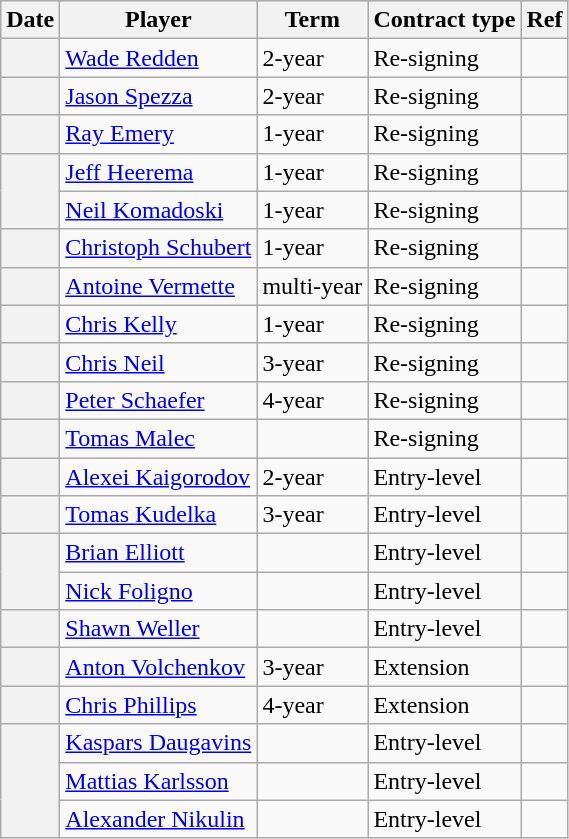<table class="wikitable plainrowheaders">
<tr style="background:#ddd; text-align:center;">
<th>Date</th>
<th>Player</th>
<th>Term</th>
<th>Contract type</th>
<th>Ref</th>
</tr>
<tr>
<th scope="row"></th>
<td><a href='#'>Wade Redden</a></td>
<td>2-year</td>
<td>Re-signing</td>
<td></td>
</tr>
<tr>
<th scope="row"></th>
<td><a href='#'>Jason Spezza</a></td>
<td>2-year</td>
<td>Re-signing</td>
<td></td>
</tr>
<tr>
<th scope="row"></th>
<td><a href='#'>Ray Emery</a></td>
<td>1-year</td>
<td>Re-signing</td>
<td></td>
</tr>
<tr>
<th scope="row" rowspan=2></th>
<td><a href='#'>Jeff Heerema</a></td>
<td>1-year</td>
<td>Re-signing</td>
<td></td>
</tr>
<tr>
<td><a href='#'>Neil Komadoski</a></td>
<td>1-year</td>
<td>Re-signing</td>
<td></td>
</tr>
<tr>
<th scope="row"></th>
<td><a href='#'>Christoph Schubert</a></td>
<td>1-year</td>
<td>Re-signing</td>
<td></td>
</tr>
<tr>
<th scope="row"></th>
<td><a href='#'>Antoine Vermette</a></td>
<td>multi-year</td>
<td>Re-signing</td>
<td></td>
</tr>
<tr>
<th scope="row"></th>
<td><a href='#'>Chris Kelly</a></td>
<td>1-year</td>
<td>Re-signing</td>
<td></td>
</tr>
<tr>
<th scope="row"></th>
<td><a href='#'>Chris Neil</a></td>
<td>3-year</td>
<td>Re-signing</td>
<td></td>
</tr>
<tr>
<th scope="row"></th>
<td><a href='#'>Peter Schaefer</a></td>
<td>4-year</td>
<td>Re-signing</td>
<td></td>
</tr>
<tr>
<th scope="row"></th>
<td><a href='#'>Tomas Malec</a></td>
<td></td>
<td>Re-signing</td>
<td></td>
</tr>
<tr>
<th scope="row"></th>
<td><a href='#'>Alexei Kaigorodov</a></td>
<td>2-year</td>
<td>Entry-level</td>
<td></td>
</tr>
<tr>
<th scope="row"></th>
<td><a href='#'>Tomas Kudelka</a></td>
<td>3-year</td>
<td>Entry-level</td>
<td></td>
</tr>
<tr>
<th scope="row" rowspan=2></th>
<td><a href='#'>Brian Elliott</a></td>
<td></td>
<td>Entry-level</td>
<td></td>
</tr>
<tr>
<td><a href='#'>Nick Foligno</a></td>
<td></td>
<td>Entry-level</td>
<td></td>
</tr>
<tr>
<th scope="row"></th>
<td><a href='#'>Shawn Weller</a></td>
<td></td>
<td>Entry-level</td>
<td></td>
</tr>
<tr>
<th scope="row"></th>
<td><a href='#'>Anton Volchenkov</a></td>
<td>3-year</td>
<td>Extension</td>
<td></td>
</tr>
<tr>
<th scope="row"></th>
<td><a href='#'>Chris Phillips</a></td>
<td>4-year</td>
<td>Extension</td>
<td></td>
</tr>
<tr>
<th scope="row" rowspan=3></th>
<td><a href='#'>Kaspars Daugavins</a></td>
<td></td>
<td>Entry-level</td>
<td></td>
</tr>
<tr>
<td><a href='#'>Mattias Karlsson</a></td>
<td></td>
<td>Entry-level</td>
<td></td>
</tr>
<tr>
<td><a href='#'>Alexander Nikulin</a></td>
<td></td>
<td>Entry-level</td>
<td></td>
</tr>
</table>
